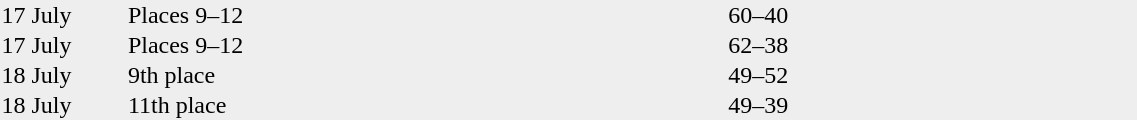<table cellspacing=0 width=60% style=background:#eeeeee>
<tr>
<td width=10%>17 July</td>
<td width=20%>Places 9–12</td>
<td align=right width=20%></td>
<td align=center width=20%>60–40</td>
<td align=left width=20%></td>
</tr>
<tr>
<td>17 July</td>
<td>Places 9–12</td>
<td align=right></td>
<td align=center>62–38</td>
<td align=left></td>
</tr>
<tr>
<td>18 July</td>
<td>9th place</td>
<td align=right></td>
<td align=center>49–52</td>
<td align=left></td>
</tr>
<tr>
<td>18 July</td>
<td>11th place</td>
<td align=right></td>
<td align=center>49–39</td>
<td align=left></td>
</tr>
</table>
